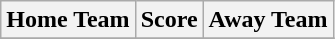<table class="wikitable" style="text-align: center">
<tr>
<th>Home Team</th>
<th>Score</th>
<th>Away Team</th>
</tr>
<tr>
</tr>
</table>
